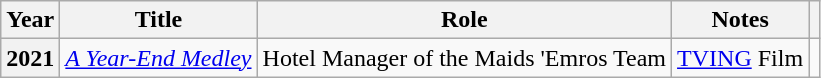<table class="wikitable sortable plainrowheaders">
<tr>
<th scope="col">Year</th>
<th scope="col">Title</th>
<th scope="col">Role</th>
<th scope="col">Notes</th>
<th scope="col" class="unsortable"></th>
</tr>
<tr>
<th scope="row">2021</th>
<td><em><a href='#'>A Year-End Medley</a></em></td>
<td>Hotel Manager of the Maids 'Emros Team</td>
<td><a href='#'>TVING</a> Film</td>
<td></td>
</tr>
</table>
